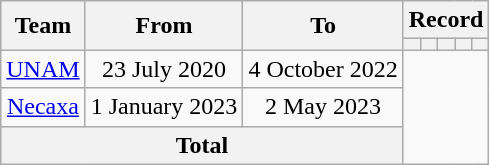<table class="wikitable" style="text-align: center">
<tr>
<th rowspan="2">Team</th>
<th rowspan="2">From</th>
<th rowspan="2">To</th>
<th colspan="5">Record</th>
</tr>
<tr>
<th></th>
<th></th>
<th></th>
<th></th>
<th></th>
</tr>
<tr>
<td><a href='#'>UNAM</a></td>
<td>23 July 2020</td>
<td>4 October 2022<br></td>
</tr>
<tr>
<td><a href='#'>Necaxa</a></td>
<td>1 January 2023</td>
<td>2 May 2023<br></td>
</tr>
<tr>
<th colspan="3">Total<br></th>
</tr>
</table>
